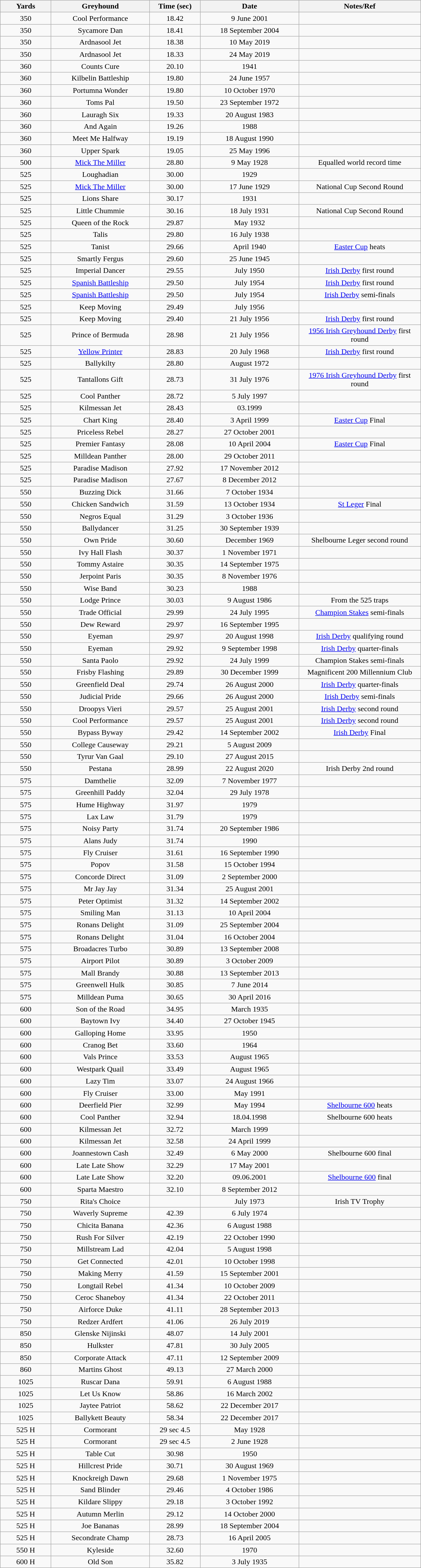<table class="wikitable collapsible collapsed" style=text-align:center>
<tr>
<th width=100>Yards</th>
<th width=200>Greyhound</th>
<th width=100>Time (sec)</th>
<th width=200>Date</th>
<th width=250>Notes/Ref</th>
</tr>
<tr align=center>
<td>350</td>
<td>Cool Performance</td>
<td>18.42</td>
<td>9 June 2001</td>
<td></td>
</tr>
<tr align=center>
<td>350</td>
<td>Sycamore Dan</td>
<td>18.41</td>
<td>18 September 2004</td>
<td></td>
</tr>
<tr align=center>
<td>350</td>
<td>Ardnasool Jet</td>
<td>18.38</td>
<td>10 May 2019</td>
<td></td>
</tr>
<tr align=center>
<td>350</td>
<td>Ardnasool Jet</td>
<td>18.33</td>
<td>24 May 2019</td>
<td></td>
</tr>
<tr align=center>
<td>360</td>
<td>Counts Cure</td>
<td>20.10</td>
<td>1941</td>
<td></td>
</tr>
<tr align=center>
<td>360</td>
<td>Kilbelin Battleship</td>
<td>19.80</td>
<td>24 June 1957</td>
<td></td>
</tr>
<tr align=center>
<td>360</td>
<td>Portumna Wonder</td>
<td>19.80</td>
<td>10 October 1970</td>
<td></td>
</tr>
<tr align=center>
<td>360</td>
<td>Toms Pal</td>
<td>19.50</td>
<td>23 September 1972</td>
<td></td>
</tr>
<tr align=center>
<td>360</td>
<td>Lauragh Six</td>
<td>19.33</td>
<td>20 August 1983</td>
<td></td>
</tr>
<tr align=center>
<td>360</td>
<td>And Again</td>
<td>19.26</td>
<td>1988</td>
<td></td>
</tr>
<tr align=center>
<td>360</td>
<td>Meet Me Halfway</td>
<td>19.19</td>
<td>18 August 1990</td>
<td></td>
</tr>
<tr align=center>
<td>360</td>
<td>Upper Spark</td>
<td>19.05</td>
<td>25 May 1996</td>
<td></td>
</tr>
<tr align=center>
<td>500</td>
<td><a href='#'>Mick The Miller</a></td>
<td>28.80</td>
<td>9 May 1928</td>
<td>Equalled world record time</td>
</tr>
<tr align=center>
<td>525</td>
<td>Loughadian</td>
<td>30.00</td>
<td>1929</td>
<td></td>
</tr>
<tr align=center>
<td>525</td>
<td><a href='#'>Mick The Miller</a></td>
<td>30.00</td>
<td>17 June 1929</td>
<td>National Cup Second Round</td>
</tr>
<tr align=center>
<td>525</td>
<td>Lions Share</td>
<td>30.17</td>
<td>1931</td>
<td></td>
</tr>
<tr align=center>
<td>525</td>
<td>Little Chummie</td>
<td>30.16</td>
<td>18 July 1931</td>
<td>National Cup Second Round</td>
</tr>
<tr align=center>
<td>525</td>
<td>Queen of the Rock</td>
<td>29.87</td>
<td>May 1932</td>
<td></td>
</tr>
<tr align=center>
<td>525</td>
<td>Talis</td>
<td>29.80</td>
<td>16 July 1938</td>
<td></td>
</tr>
<tr align=center>
<td>525</td>
<td>Tanist</td>
<td>29.66</td>
<td>April 1940</td>
<td><a href='#'>Easter Cup</a> heats</td>
</tr>
<tr align=center>
<td>525</td>
<td>Smartly Fergus</td>
<td>29.60</td>
<td>25 June 1945</td>
<td></td>
</tr>
<tr align=center>
<td>525</td>
<td>Imperial Dancer</td>
<td>29.55</td>
<td>July 1950</td>
<td><a href='#'>Irish Derby</a> first round</td>
</tr>
<tr align=center>
<td>525</td>
<td><a href='#'>Spanish Battleship</a></td>
<td>29.50</td>
<td>July 1954</td>
<td><a href='#'>Irish Derby</a> first round</td>
</tr>
<tr align=center>
<td>525</td>
<td><a href='#'>Spanish Battleship</a></td>
<td>29.50</td>
<td>July 1954</td>
<td><a href='#'>Irish Derby</a> semi-finals</td>
</tr>
<tr align=center>
<td>525</td>
<td>Keep Moving</td>
<td>29.49</td>
<td>July 1956</td>
<td></td>
</tr>
<tr align=center>
<td>525</td>
<td>Keep Moving</td>
<td>29.40</td>
<td>21 July 1956</td>
<td><a href='#'>Irish Derby</a> first round</td>
</tr>
<tr align=center>
<td>525</td>
<td>Prince of Bermuda </td>
<td>28.98</td>
<td>21 July 1956</td>
<td><a href='#'>1956 Irish Greyhound Derby</a> first round</td>
</tr>
<tr align=center>
<td>525</td>
<td><a href='#'>Yellow Printer</a></td>
<td>28.83</td>
<td>20 July 1968</td>
<td><a href='#'>Irish Derby</a> first round</td>
</tr>
<tr align=center>
<td>525</td>
<td>Ballykilty</td>
<td>28.80</td>
<td>August 1972</td>
<td></td>
</tr>
<tr align=center>
<td>525</td>
<td>Tantallons Gift</td>
<td>28.73</td>
<td>31 July 1976</td>
<td><a href='#'>1976 Irish Greyhound Derby</a> first round</td>
</tr>
<tr align=center>
<td>525</td>
<td>Cool Panther</td>
<td>28.72</td>
<td>5 July 1997</td>
<td></td>
</tr>
<tr align=center>
<td>525</td>
<td>Kilmessan Jet </td>
<td>28.43</td>
<td>03.1999</td>
</tr>
<tr align=center>
<td>525</td>
<td>Chart King</td>
<td>28.40</td>
<td>3 April 1999</td>
<td><a href='#'>Easter Cup</a> Final</td>
</tr>
<tr align=center>
<td>525</td>
<td>Priceless Rebel</td>
<td>28.27</td>
<td>27 October 2001</td>
<td></td>
</tr>
<tr align=center>
<td>525</td>
<td>Premier Fantasy</td>
<td>28.08</td>
<td>10 April 2004</td>
<td><a href='#'>Easter Cup</a> Final</td>
</tr>
<tr align=center>
<td>525</td>
<td>Milldean Panther</td>
<td>28.00</td>
<td>29 October 2011</td>
<td></td>
</tr>
<tr align=center>
<td>525</td>
<td>Paradise Madison</td>
<td>27.92</td>
<td>17 November 2012</td>
<td></td>
</tr>
<tr align=center>
<td>525</td>
<td>Paradise Madison</td>
<td>27.67</td>
<td>8 December 2012</td>
<td></td>
</tr>
<tr align=center>
<td>550</td>
<td>Buzzing Dick</td>
<td>31.66</td>
<td>7 October 1934</td>
<td></td>
</tr>
<tr align=center>
<td>550</td>
<td>Chicken Sandwich</td>
<td>31.59</td>
<td>13 October 1934</td>
<td><a href='#'>St Leger</a> Final</td>
</tr>
<tr align=center>
<td>550</td>
<td>Negros Equal</td>
<td>31.29</td>
<td>3 October 1936</td>
<td></td>
</tr>
<tr align=center>
<td>550</td>
<td>Ballydancer</td>
<td>31.25</td>
<td>30 September 1939</td>
<td></td>
</tr>
<tr align=center>
<td>550</td>
<td>Own Pride</td>
<td>30.60</td>
<td>December 1969</td>
<td>Shelbourne Leger second round</td>
</tr>
<tr align=center>
<td>550</td>
<td>Ivy Hall Flash</td>
<td>30.37</td>
<td>1 November 1971</td>
<td></td>
</tr>
<tr align=center>
<td>550</td>
<td>Tommy Astaire</td>
<td>30.35</td>
<td>14 September 1975</td>
<td></td>
</tr>
<tr align=center>
<td>550</td>
<td>Jerpoint Paris</td>
<td>30.35</td>
<td>8 November 1976</td>
<td></td>
</tr>
<tr align=center>
<td>550</td>
<td>Wise Band</td>
<td>30.23</td>
<td>1988</td>
<td></td>
</tr>
<tr align=center>
<td>550</td>
<td>Lodge Prince</td>
<td>30.03</td>
<td>9 August 1986</td>
<td>From the 525 traps</td>
</tr>
<tr align=center>
<td>550</td>
<td>Trade Official</td>
<td>29.99</td>
<td>24 July 1995</td>
<td><a href='#'>Champion Stakes</a> semi-finals</td>
</tr>
<tr align=center>
<td>550</td>
<td>Dew Reward</td>
<td>29.97</td>
<td>16 September 1995</td>
<td></td>
</tr>
<tr align=center>
<td>550</td>
<td>Eyeman</td>
<td>29.97</td>
<td>20 August 1998</td>
<td><a href='#'>Irish Derby</a> qualifying round</td>
</tr>
<tr align=center>
<td>550</td>
<td>Eyeman</td>
<td>29.92</td>
<td>9 September 1998</td>
<td><a href='#'>Irish Derby</a> quarter-finals</td>
</tr>
<tr align=center>
<td>550</td>
<td>Santa Paolo</td>
<td>29.92</td>
<td>24 July 1999</td>
<td>Champion Stakes semi-finals</td>
</tr>
<tr align=center>
<td>550</td>
<td>Frisby Flashing</td>
<td>29.89</td>
<td>30 December 1999</td>
<td>Magnificent 200 Millennium Club</td>
</tr>
<tr align=center>
<td>550</td>
<td>Greenfield Deal</td>
<td>29.74</td>
<td>26 August 2000</td>
<td><a href='#'>Irish Derby</a> quarter-finals</td>
</tr>
<tr align=center>
<td>550</td>
<td>Judicial Pride</td>
<td>29.66</td>
<td>26 August 2000</td>
<td><a href='#'>Irish Derby</a> semi-finals</td>
</tr>
<tr align=center>
<td>550</td>
<td>Droopys Vieri</td>
<td>29.57</td>
<td>25 August 2001</td>
<td><a href='#'>Irish Derby</a> second round</td>
</tr>
<tr align=center>
<td>550</td>
<td>Cool Performance</td>
<td>29.57</td>
<td>25 August 2001</td>
<td><a href='#'>Irish Derby</a> second round</td>
</tr>
<tr align=center>
<td>550</td>
<td>Bypass Byway</td>
<td>29.42</td>
<td>14 September 2002</td>
<td><a href='#'>Irish Derby</a> Final</td>
</tr>
<tr align=center>
<td>550</td>
<td>College Causeway</td>
<td>29.21</td>
<td>5 August 2009</td>
<td></td>
</tr>
<tr align=center>
<td>550</td>
<td>Tyrur Van Gaal </td>
<td>29.10</td>
<td>27 August 2015</td>
<td></td>
</tr>
<tr align=center>
<td>550</td>
<td>Pestana</td>
<td>28.99</td>
<td>22 August 2020</td>
<td>Irish Derby 2nd round</td>
</tr>
<tr align=center>
<td>575</td>
<td>Damthelie</td>
<td>32.09</td>
<td>7 November 1977</td>
<td></td>
</tr>
<tr align=center>
<td>575</td>
<td>Greenhill Paddy</td>
<td>32.04</td>
<td>29 July 1978</td>
<td></td>
</tr>
<tr align=center>
<td>575</td>
<td>Hume Highway</td>
<td>31.97</td>
<td>1979</td>
<td></td>
</tr>
<tr align=center>
<td>575</td>
<td>Lax Law</td>
<td>31.79</td>
<td>1979</td>
<td></td>
</tr>
<tr align=center>
<td>575</td>
<td>Noisy Party</td>
<td>31.74</td>
<td>20 September 1986</td>
<td></td>
</tr>
<tr align=center>
<td>575</td>
<td>Alans Judy</td>
<td>31.74</td>
<td>1990</td>
<td></td>
</tr>
<tr align=center>
<td>575</td>
<td>Fly Cruiser</td>
<td>31.61</td>
<td>16 September 1990</td>
<td></td>
</tr>
<tr align=center>
<td>575</td>
<td>Popov</td>
<td>31.58</td>
<td>15 October 1994</td>
<td></td>
</tr>
<tr align=center>
<td>575</td>
<td>Concorde Direct</td>
<td>31.09</td>
<td>2 September 2000</td>
<td></td>
</tr>
<tr align=center>
<td>575</td>
<td>Mr Jay Jay</td>
<td>31.34</td>
<td>25 August 2001</td>
<td></td>
</tr>
<tr align=center>
<td>575</td>
<td>Peter Optimist</td>
<td>31.32</td>
<td>14 September 2002</td>
<td></td>
</tr>
<tr align=center>
<td>575</td>
<td>Smiling Man</td>
<td>31.13</td>
<td>10 April 2004</td>
<td></td>
</tr>
<tr align=center>
<td>575</td>
<td>Ronans Delight</td>
<td>31.09</td>
<td>25 September 2004</td>
<td></td>
</tr>
<tr align=center>
<td>575</td>
<td>Ronans Delight</td>
<td>31.04</td>
<td>16 October 2004</td>
<td></td>
</tr>
<tr align=center>
<td>575</td>
<td>Broadacres Turbo</td>
<td>30.89</td>
<td>13 September 2008</td>
<td></td>
</tr>
<tr align=center>
<td>575</td>
<td>Airport Pilot</td>
<td>30.89</td>
<td>3 October 2009</td>
<td></td>
</tr>
<tr align=center>
<td>575</td>
<td>Mall Brandy</td>
<td>30.88</td>
<td>13 September 2013</td>
<td></td>
</tr>
<tr align=center>
<td>575</td>
<td>Greenwell Hulk</td>
<td>30.85</td>
<td>7 June 2014</td>
<td></td>
</tr>
<tr align=center>
<td>575</td>
<td>Milldean Puma</td>
<td>30.65</td>
<td>30 April 2016</td>
<td></td>
</tr>
<tr align=center>
<td>600</td>
<td>Son of the Road</td>
<td>34.95</td>
<td>March 1935</td>
<td></td>
</tr>
<tr align=center>
<td>600</td>
<td>Baytown Ivy</td>
<td>34.40</td>
<td>27 October 1945</td>
<td></td>
</tr>
<tr align=center>
<td>600</td>
<td>Galloping Home</td>
<td>33.95</td>
<td>1950</td>
<td></td>
</tr>
<tr align=center>
<td>600</td>
<td>Cranog Bet </td>
<td>33.60</td>
<td>1964</td>
<td></td>
</tr>
<tr align=center>
<td>600</td>
<td>Vals Prince </td>
<td>33.53</td>
<td>August 1965</td>
<td></td>
</tr>
<tr align=center>
<td>600</td>
<td>Westpark Quail </td>
<td>33.49</td>
<td>August 1965</td>
<td></td>
</tr>
<tr align=center>
<td>600</td>
<td>Lazy Tim</td>
<td>33.07</td>
<td>24 August 1966</td>
<td></td>
</tr>
<tr align=center>
<td>600</td>
<td>Fly Cruiser</td>
<td>33.00</td>
<td>May 1991</td>
<td></td>
</tr>
<tr align=center>
<td>600</td>
<td>Deerfield Pier</td>
<td>32.99</td>
<td>May 1994</td>
<td><a href='#'>Shelbourne 600</a> heats</td>
</tr>
<tr align=center>
<td>600</td>
<td>Cool Panther</td>
<td>32.94</td>
<td>18.04.1998</td>
<td>Shelbourne 600 heats</td>
</tr>
<tr align=center>
<td>600</td>
<td>Kilmessan Jet </td>
<td>32.72</td>
<td>March 1999</td>
<td></td>
</tr>
<tr align=center>
<td>600</td>
<td>Kilmessan Jet</td>
<td>32.58</td>
<td>24 April 1999</td>
<td></td>
</tr>
<tr align=center>
<td>600</td>
<td>Joannestown Cash</td>
<td>32.49</td>
<td>6 May 2000</td>
<td>Shelbourne 600 final</td>
</tr>
<tr align=center>
<td>600</td>
<td>Late Late Show</td>
<td>32.29</td>
<td>17 May 2001</td>
<td></td>
</tr>
<tr align=center>
<td>600</td>
<td>Late Late Show </td>
<td>32.20</td>
<td>09.06.2001</td>
<td><a href='#'>Shelbourne 600</a> final</td>
</tr>
<tr align=center>
<td>600</td>
<td>Sparta Maestro</td>
<td>32.10</td>
<td>8 September 2012</td>
<td></td>
</tr>
<tr align=center>
<td>750</td>
<td>Rita's Choice </td>
<td></td>
<td>July 1973</td>
<td>Irish TV Trophy</td>
</tr>
<tr align=center>
<td>750</td>
<td>Waverly Supreme</td>
<td>42.39</td>
<td>6 July 1974</td>
<td></td>
</tr>
<tr align=center>
<td>750</td>
<td>Chicita Banana</td>
<td>42.36</td>
<td>6 August 1988</td>
<td></td>
</tr>
<tr align=center>
<td>750</td>
<td>Rush For Silver</td>
<td>42.19</td>
<td>22 October 1990</td>
<td></td>
</tr>
<tr align=center>
<td>750</td>
<td>Millstream Lad</td>
<td>42.04</td>
<td>5 August 1998</td>
<td></td>
</tr>
<tr align=center>
<td>750</td>
<td>Get Connected</td>
<td>42.01</td>
<td>10 October 1998</td>
<td></td>
</tr>
<tr align=center>
<td>750</td>
<td>Making Merry</td>
<td>41.59</td>
<td>15 September 2001</td>
<td></td>
</tr>
<tr align=center>
<td>750</td>
<td>Longtail Rebel</td>
<td>41.34</td>
<td>10 October 2009</td>
<td></td>
</tr>
<tr align=center>
<td>750</td>
<td>Ceroc Shaneboy</td>
<td>41.34</td>
<td>22 October 2011</td>
<td></td>
</tr>
<tr align=center>
<td>750</td>
<td>Airforce Duke</td>
<td>41.11</td>
<td>28 September 2013</td>
<td></td>
</tr>
<tr align=center>
<td>750</td>
<td>Redzer Ardfert</td>
<td>41.06</td>
<td>26 July 2019</td>
<td></td>
</tr>
<tr align=center>
<td>850</td>
<td>Glenske Nijinski</td>
<td>48.07</td>
<td>14 July 2001</td>
<td></td>
</tr>
<tr align=center>
<td>850</td>
<td>Hulkster</td>
<td>47.81</td>
<td>30 July 2005</td>
<td></td>
</tr>
<tr align=center>
<td>850</td>
<td>Corporate Attack</td>
<td>47.11</td>
<td>12 September 2009</td>
<td></td>
</tr>
<tr align=center>
<td>860</td>
<td>Martins Ghost</td>
<td>49.13</td>
<td>27 March 2000</td>
<td></td>
</tr>
<tr align=center>
<td>1025</td>
<td>Ruscar Dana</td>
<td>59.91</td>
<td>6 August 1988</td>
<td></td>
</tr>
<tr align=center>
<td>1025</td>
<td>Let Us Know</td>
<td>58.86</td>
<td>16 March 2002</td>
<td></td>
</tr>
<tr align=center>
<td>1025</td>
<td>Jaytee Patriot</td>
<td>58.62</td>
<td>22 December 2017</td>
<td></td>
</tr>
<tr align=center>
<td>1025</td>
<td>Ballykett Beauty</td>
<td>58.34</td>
<td>22 December 2017</td>
<td></td>
</tr>
<tr align=center>
<td>525 H</td>
<td>Cormorant</td>
<td>29 sec 4.5</td>
<td>May 1928</td>
<td></td>
</tr>
<tr align=center>
<td>525 H</td>
<td>Cormorant</td>
<td>29 sec 4.5</td>
<td>2 June 1928</td>
<td></td>
</tr>
<tr align=center>
<td>525 H</td>
<td>Table Cut</td>
<td>30.98</td>
<td>1950</td>
<td></td>
</tr>
<tr align=center>
<td>525 H</td>
<td>Hillcrest Pride</td>
<td>30.71</td>
<td>30 August 1969</td>
<td></td>
</tr>
<tr align=center>
<td>525 H</td>
<td>Knockreigh Dawn</td>
<td>29.68</td>
<td>1 November 1975</td>
<td></td>
</tr>
<tr align=center>
<td>525 H</td>
<td>Sand Blinder</td>
<td>29.46</td>
<td>4 October 1986</td>
<td></td>
</tr>
<tr align=center>
<td>525 H</td>
<td>Kildare Slippy</td>
<td>29.18</td>
<td>3 October 1992</td>
<td></td>
</tr>
<tr align=center>
<td>525 H</td>
<td>Autumn Merlin</td>
<td>29.12</td>
<td>14 October 2000</td>
<td></td>
</tr>
<tr align=center>
<td>525 H</td>
<td>Joe Bananas</td>
<td>28.99</td>
<td>18 September 2004</td>
<td></td>
</tr>
<tr align=center>
<td>525 H</td>
<td>Secondrate Champ</td>
<td>28.73</td>
<td>16 April 2005</td>
<td></td>
</tr>
<tr align=center>
<td>550 H</td>
<td>Kyleside</td>
<td>32.60</td>
<td>1970</td>
<td></td>
</tr>
<tr align=center>
<td>600 H</td>
<td>Old Son</td>
<td>35.82</td>
<td>3 July 1935</td>
<td></td>
</tr>
</table>
